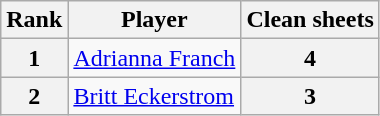<table class="wikitable">
<tr>
<th>Rank</th>
<th>Player</th>
<th>Clean sheets</th>
</tr>
<tr>
<th>1</th>
<td> <a href='#'>Adrianna Franch</a></td>
<th>4</th>
</tr>
<tr>
<th>2</th>
<td> <a href='#'>Britt Eckerstrom</a></td>
<th>3</th>
</tr>
</table>
